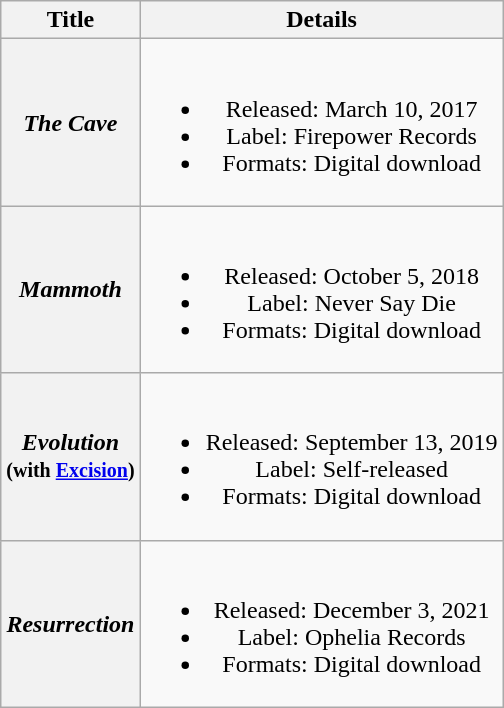<table class="wikitable plainrowheaders" style="text-align:center;">
<tr>
<th scope="col">Title</th>
<th scope="col">Details</th>
</tr>
<tr>
<th scope="row"><em>The Cave</em></th>
<td><br><ul><li>Released: March 10, 2017</li><li>Label: Firepower Records</li><li>Formats: Digital download</li></ul></td>
</tr>
<tr>
<th scope="row"><em>Mammoth</em></th>
<td><br><ul><li>Released: October 5, 2018</li><li>Label: Never Say Die</li><li>Formats: Digital download</li></ul></td>
</tr>
<tr>
<th scope="row"><em>Evolution</em> <br><small>(with <a href='#'>Excision</a>)</small></th>
<td><br><ul><li>Released: September 13, 2019</li><li>Label: Self-released</li><li>Formats: Digital download</li></ul></td>
</tr>
<tr>
<th scope="row"><em>Resurrection</em></th>
<td><br><ul><li>Released: December 3, 2021</li><li>Label: Ophelia Records</li><li>Formats: Digital download</li></ul></td>
</tr>
</table>
